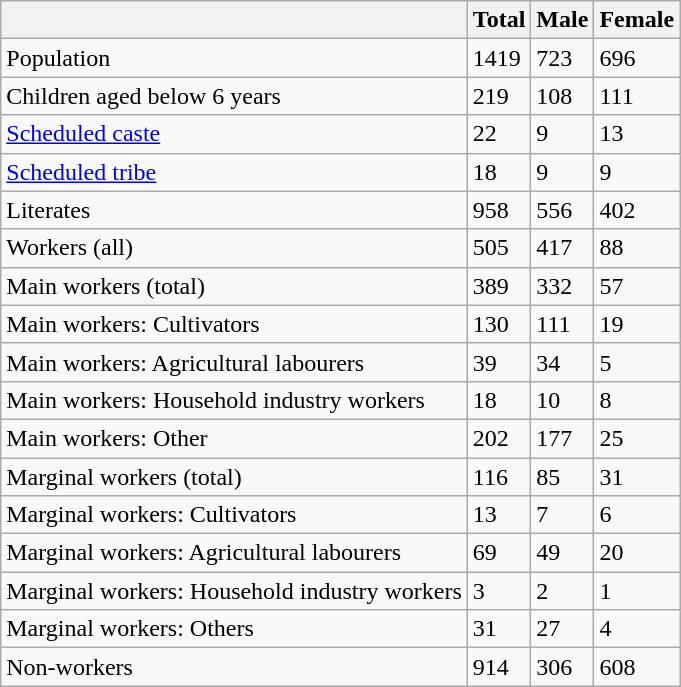<table class="wikitable sortable">
<tr>
<th></th>
<th>Total</th>
<th>Male</th>
<th>Female</th>
</tr>
<tr>
<td>Population</td>
<td>1419</td>
<td>723</td>
<td>696</td>
</tr>
<tr>
<td>Children aged below 6 years</td>
<td>219</td>
<td>108</td>
<td>111</td>
</tr>
<tr>
<td><a href='#'>Scheduled caste</a></td>
<td>22</td>
<td>9</td>
<td>13</td>
</tr>
<tr>
<td><a href='#'>Scheduled tribe</a></td>
<td>18</td>
<td>9</td>
<td>9</td>
</tr>
<tr>
<td>Literates</td>
<td>958</td>
<td>556</td>
<td>402</td>
</tr>
<tr>
<td>Workers (all)</td>
<td>505</td>
<td>417</td>
<td>88</td>
</tr>
<tr>
<td>Main workers (total)</td>
<td>389</td>
<td>332</td>
<td>57</td>
</tr>
<tr>
<td>Main workers: Cultivators</td>
<td>130</td>
<td>111</td>
<td>19</td>
</tr>
<tr>
<td>Main workers: Agricultural labourers</td>
<td>39</td>
<td>34</td>
<td>5</td>
</tr>
<tr>
<td>Main workers: Household industry workers</td>
<td>18</td>
<td>10</td>
<td>8</td>
</tr>
<tr>
<td>Main workers: Other</td>
<td>202</td>
<td>177</td>
<td>25</td>
</tr>
<tr>
<td>Marginal workers (total)</td>
<td>116</td>
<td>85</td>
<td>31</td>
</tr>
<tr>
<td>Marginal workers: Cultivators</td>
<td>13</td>
<td>7</td>
<td>6</td>
</tr>
<tr>
<td>Marginal workers: Agricultural labourers</td>
<td>69</td>
<td>49</td>
<td>20</td>
</tr>
<tr>
<td>Marginal workers: Household industry workers</td>
<td>3</td>
<td>2</td>
<td>1</td>
</tr>
<tr>
<td>Marginal workers: Others</td>
<td>31</td>
<td>27</td>
<td>4</td>
</tr>
<tr>
<td>Non-workers</td>
<td>914</td>
<td>306</td>
<td>608</td>
</tr>
</table>
